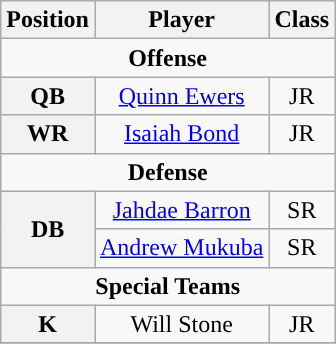<table class="wikitable">
<tr>
<th>Position</th>
<th>Player</th>
<th>Class</th>
</tr>
<tr>
<td colspan="4" style="text-align:center; "><strong>Offense</strong></td>
</tr>
<tr style="text-align:center;">
<th rowspan="1">QB</th>
<td><a href='#'>Quinn Ewers</a></td>
<td>JR</td>
</tr>
<tr style="text-align:center;">
<th rowspan="1">WR</th>
<td><a href='#'>Isaiah Bond</a></td>
<td>JR</td>
</tr>
<tr>
<td colspan="4" style="text-align:center; "><strong>Defense</strong></td>
</tr>
<tr style="text-align:center;">
<th rowspan="2">DB</th>
<td><a href='#'>Jahdae Barron</a></td>
<td>SR</td>
</tr>
<tr style="text-align:center;">
<td><a href='#'>Andrew Mukuba</a></td>
<td>SR</td>
</tr>
<tr>
<td colspan="4" style="text-align:center; "><strong>Special Teams</strong></td>
</tr>
<tr style="text-align:center;">
<th rowspan="1">K</th>
<td>Will Stone</td>
<td>JR</td>
</tr>
<tr>
</tr>
</table>
